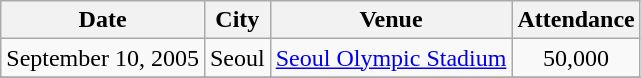<table class="wikitable" style="text-align:center;">
<tr>
<th>Date</th>
<th>City</th>
<th>Venue</th>
<th>Attendance</th>
</tr>
<tr>
<td>September 10, 2005</td>
<td>Seoul</td>
<td><a href='#'>Seoul Olympic Stadium</a></td>
<td>50,000 </td>
</tr>
<tr>
</tr>
</table>
